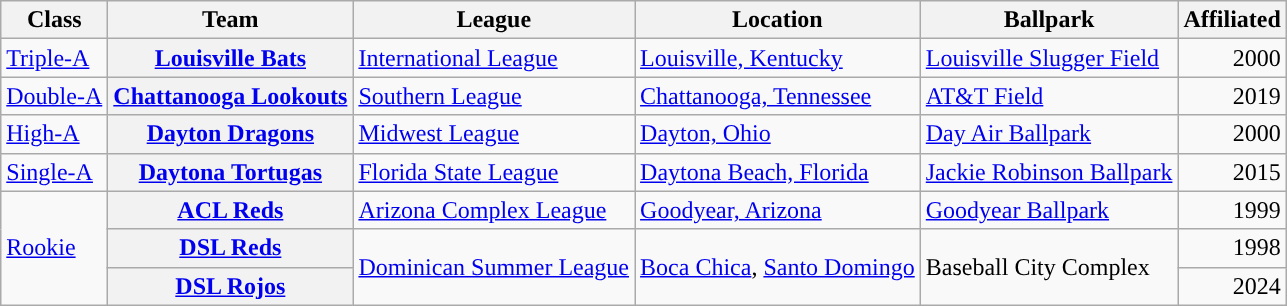<table class="wikitable plainrowheaders sortable">
<tr>
<th scope="col">Class</th>
<th scope="col">Team</th>
<th scope="col">League</th>
<th scope="col">Location</th>
<th scope="col">Ballpark</th>
<th scope="col">Affiliated</th>
</tr>
<tr>
<td><a href='#'>Triple-A</a></td>
<th scope="row"><a href='#'>Louisville Bats</a></th>
<td><a href='#'>International League</a></td>
<td><a href='#'>Louisville, Kentucky</a></td>
<td><a href='#'>Louisville Slugger Field</a></td>
<td align="right">2000</td>
</tr>
<tr>
<td><a href='#'>Double-A</a></td>
<th scope="row"><a href='#'>Chattanooga Lookouts</a></th>
<td><a href='#'>Southern League</a></td>
<td><a href='#'>Chattanooga, Tennessee</a></td>
<td><a href='#'>AT&T Field</a></td>
<td align="right">2019</td>
</tr>
<tr>
<td><a href='#'>High-A</a></td>
<th scope="row"><a href='#'>Dayton Dragons</a></th>
<td><a href='#'>Midwest League</a></td>
<td><a href='#'>Dayton, Ohio</a></td>
<td><a href='#'>Day Air Ballpark</a></td>
<td align="right">2000</td>
</tr>
<tr>
<td><a href='#'>Single-A</a></td>
<th scope="row"><a href='#'>Daytona Tortugas</a></th>
<td><a href='#'>Florida State League</a></td>
<td><a href='#'>Daytona Beach, Florida</a></td>
<td><a href='#'>Jackie Robinson Ballpark</a></td>
<td align="right">2015</td>
</tr>
<tr>
<td rowspan=3><a href='#'>Rookie</a></td>
<th scope="row"><a href='#'>ACL Reds</a></th>
<td><a href='#'>Arizona Complex League</a></td>
<td><a href='#'>Goodyear, Arizona</a></td>
<td><a href='#'>Goodyear Ballpark</a></td>
<td align="right">1999</td>
</tr>
<tr>
<th scope="row"><a href='#'>DSL Reds</a></th>
<td rowspan=2><a href='#'>Dominican Summer League</a></td>
<td rowspan=2><a href='#'>Boca Chica</a>, <a href='#'>Santo Domingo</a></td>
<td rowspan=2>Baseball City Complex</td>
<td align="right">1998</td>
</tr>
<tr>
<th scope="row"><a href='#'>DSL Rojos</a></th>
<td align="right">2024</td>
</tr>
</table>
